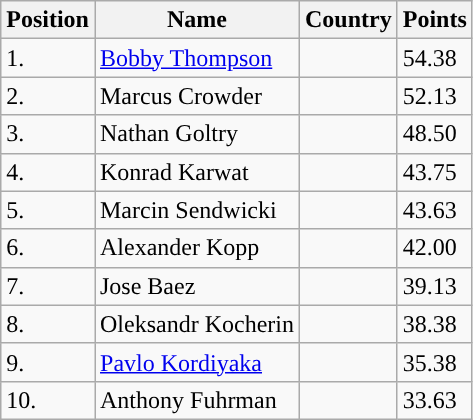<table class="wikitable sortable" style="display: inline-table">
<tr>
<th>Position</th>
<th>Name</th>
<th>Country</th>
<th>Points</th>
</tr>
<tr>
<td>1.</td>
<td><a href='#'>Bobby Thompson</a></td>
<td></td>
<td>54.38</td>
</tr>
<tr>
<td>2.</td>
<td>Marcus Crowder</td>
<td></td>
<td>52.13</td>
</tr>
<tr>
<td>3.</td>
<td>Nathan Goltry</td>
<td></td>
<td>48.50</td>
</tr>
<tr>
<td>4.</td>
<td>Konrad Karwat</td>
<td></td>
<td>43.75</td>
</tr>
<tr>
<td>5.</td>
<td>Marcin Sendwicki</td>
<td></td>
<td>43.63</td>
</tr>
<tr>
<td>6.</td>
<td>Alexander Kopp</td>
<td></td>
<td>42.00</td>
</tr>
<tr>
<td>7.</td>
<td>Jose Baez</td>
<td></td>
<td>39.13</td>
</tr>
<tr>
<td>8.</td>
<td>Oleksandr Kocherin</td>
<td></td>
<td>38.38</td>
</tr>
<tr>
<td>9.</td>
<td><a href='#'>Pavlo Kordiyaka</a></td>
<td></td>
<td>35.38</td>
</tr>
<tr>
<td>10.</td>
<td>Anthony Fuhrman</td>
<td></td>
<td>33.63</td>
</tr>
</table>
